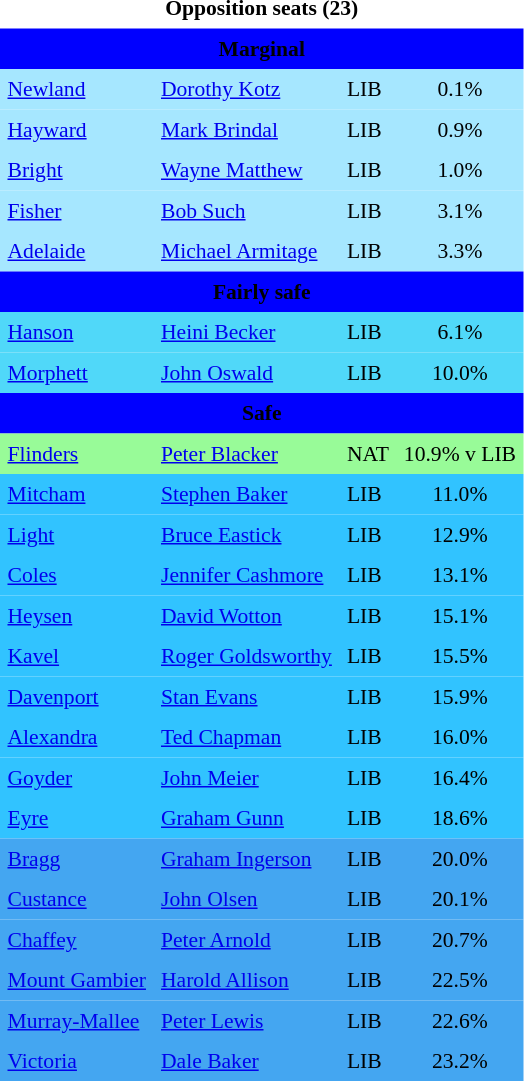<table class="toccolours" align="left" cellpadding="5" cellspacing="0" style="margin-right: .5em; margin-top: .4em;font-size: 90%;">
<tr>
<td COLSPAN=4 align="center"><strong>Opposition seats (23)</strong></td>
</tr>
<tr>
<td colspan="4"  style="text-align:center; background:blue;"><span><strong>Marginal</strong></span></td>
</tr>
<tr>
<td align="left" bgcolor="A6E7FF"><a href='#'>Newland</a></td>
<td align="left" bgcolor="A6E7FF"><a href='#'>Dorothy Kotz</a></td>
<td align="left" bgcolor="A6E7FF">LIB</td>
<td align="center" bgcolor="A6E7FF">0.1%</td>
</tr>
<tr>
<td align="left" bgcolor="A6E7FF"><a href='#'>Hayward</a></td>
<td align="left" bgcolor="A6E7FF"><a href='#'>Mark Brindal</a></td>
<td align="left" bgcolor="A6E7FF">LIB</td>
<td align="center" bgcolor="A6E7FF">0.9%</td>
</tr>
<tr>
<td align="left" bgcolor="A6E7FF"><a href='#'>Bright</a></td>
<td align="left" bgcolor="A6E7FF"><a href='#'>Wayne Matthew</a></td>
<td align="left" bgcolor="A6E7FF">LIB</td>
<td align="center" bgcolor="A6E7FF">1.0%</td>
</tr>
<tr>
<td align="left" bgcolor="A6E7FF"><a href='#'>Fisher</a></td>
<td align="left" bgcolor="A6E7FF"><a href='#'>Bob Such</a></td>
<td align="left" bgcolor="A6E7FF">LIB</td>
<td align="center" bgcolor="A6E7FF">3.1%</td>
</tr>
<tr>
<td align="left" bgcolor="A6E7FF"><a href='#'>Adelaide</a></td>
<td align="left" bgcolor="A6E7FF"><a href='#'>Michael Armitage</a></td>
<td align="left" bgcolor="A6E7FF">LIB</td>
<td align="center" bgcolor="A6E7FF">3.3%</td>
</tr>
<tr>
<td colspan="4"  style="text-align:center; background:blue;"><span><strong>Fairly safe</strong></span></td>
</tr>
<tr>
<td align="left" bgcolor="50D8F9"><a href='#'>Hanson</a></td>
<td align="left" bgcolor="50D8F9"><a href='#'>Heini Becker</a></td>
<td align="left" bgcolor="50D8F9">LIB</td>
<td align="center" bgcolor="50D8F9">6.1%</td>
</tr>
<tr>
<td align="left" bgcolor="50D8F9"><a href='#'>Morphett</a></td>
<td align="left" bgcolor="50D8F9"><a href='#'>John Oswald</a></td>
<td align="left" bgcolor="50D8F9">LIB</td>
<td align="center" bgcolor="50D8F9">10.0%</td>
</tr>
<tr>
<td colspan="4"  style="text-align:center; background:blue;"><span><strong>Safe</strong></span></td>
</tr>
<tr>
<td align="left" bgcolor="98fb98"><a href='#'>Flinders</a></td>
<td align="left" bgcolor="98fb98"><a href='#'>Peter Blacker</a></td>
<td align="left" bgcolor="98fb98">NAT</td>
<td align="center" bgcolor="98fb98">10.9% v LIB</td>
</tr>
<tr>
<td align="left" bgcolor="31C3FF"><a href='#'>Mitcham</a></td>
<td align="left" bgcolor="31C3FF"><a href='#'>Stephen Baker</a></td>
<td align="left" bgcolor="31C3FF">LIB</td>
<td align="center" bgcolor="31C3FF">11.0%</td>
</tr>
<tr>
<td align="left" bgcolor="31C3FF"><a href='#'>Light</a></td>
<td align="left" bgcolor="31C3FF"><a href='#'>Bruce Eastick</a></td>
<td align="left" bgcolor="31C3FF">LIB</td>
<td align="center" bgcolor="31C3FF">12.9%</td>
</tr>
<tr>
<td align="left" bgcolor="31C3FF"><a href='#'>Coles</a></td>
<td align="left" bgcolor="31C3FF"><a href='#'>Jennifer Cashmore</a></td>
<td align="left" bgcolor="31C3FF">LIB</td>
<td align="center" bgcolor="31C3FF">13.1%</td>
</tr>
<tr>
<td align="left" bgcolor="31C3FF"><a href='#'>Heysen</a></td>
<td align="left" bgcolor="31C3FF"><a href='#'>David Wotton</a></td>
<td align="left" bgcolor="31C3FF">LIB</td>
<td align="center" bgcolor="31C3FF">15.1%</td>
</tr>
<tr>
<td align="left" bgcolor="31C3FF"><a href='#'>Kavel</a></td>
<td align="left" bgcolor="31C3FF"><a href='#'>Roger Goldsworthy</a></td>
<td align="left" bgcolor="31C3FF">LIB</td>
<td align="center" bgcolor="31C3FF">15.5%</td>
</tr>
<tr>
<td align="left" bgcolor="31C3FF"><a href='#'>Davenport</a></td>
<td align="left" bgcolor="31C3FF"><a href='#'>Stan Evans</a></td>
<td align="left" bgcolor="31C3FF">LIB</td>
<td align="center" bgcolor="31C3FF">15.9%</td>
</tr>
<tr>
<td align="left" bgcolor="31C3FF"><a href='#'>Alexandra</a></td>
<td align="left" bgcolor="31C3FF"><a href='#'>Ted Chapman</a></td>
<td align="left" bgcolor="31C3FF">LIB</td>
<td align="center" bgcolor="31C3FF">16.0%</td>
</tr>
<tr>
<td align="left" bgcolor="31C3FF"><a href='#'>Goyder</a></td>
<td align="left" bgcolor="31C3FF"><a href='#'>John Meier</a></td>
<td align="left" bgcolor="31C3FF">LIB</td>
<td align="center" bgcolor="31C3FF">16.4%</td>
</tr>
<tr>
<td align="left" bgcolor="31C3FF"><a href='#'>Eyre</a></td>
<td align="left" bgcolor="31C3FF"><a href='#'>Graham Gunn</a></td>
<td align="left" bgcolor="31C3FF">LIB</td>
<td align="center" bgcolor="31C3FF">18.6%</td>
</tr>
<tr>
<td align="left" bgcolor="44a6f1"><a href='#'>Bragg</a></td>
<td align="left" bgcolor="44a6f1"><a href='#'>Graham Ingerson</a></td>
<td align="left" bgcolor="44a6f1">LIB</td>
<td align="center" bgcolor="44a6f1">20.0%</td>
</tr>
<tr>
<td align="left" bgcolor="44a6f1"><a href='#'>Custance</a></td>
<td align="left" bgcolor="44a6f1"><a href='#'>John Olsen</a></td>
<td align="left" bgcolor="44a6f1">LIB</td>
<td align="center" bgcolor="44a6f1">20.1%</td>
</tr>
<tr>
<td align="left" bgcolor="44a6f1"><a href='#'>Chaffey</a></td>
<td align="left" bgcolor="44a6f1"><a href='#'>Peter Arnold</a></td>
<td align="left" bgcolor="44a6f1">LIB</td>
<td align="center" bgcolor="44a6f1">20.7%</td>
</tr>
<tr>
<td align="left" bgcolor="44a6f1"><a href='#'>Mount Gambier</a></td>
<td align="left" bgcolor="44a6f1"><a href='#'>Harold Allison</a></td>
<td align="left" bgcolor="44a6f1">LIB</td>
<td align="center" bgcolor="44a6f1">22.5%</td>
</tr>
<tr>
<td align="left" bgcolor="44a6f1"><a href='#'>Murray-Mallee</a></td>
<td align="left" bgcolor="44a6f1"><a href='#'>Peter Lewis</a></td>
<td align="left" bgcolor="44a6f1">LIB</td>
<td align="center" bgcolor="44a6f1">22.6%</td>
</tr>
<tr>
<td align="left" bgcolor="44a6f1"><a href='#'>Victoria</a></td>
<td align="left" bgcolor="44a6f1"><a href='#'>Dale Baker</a></td>
<td align="left" bgcolor="44a6f1">LIB</td>
<td align="center" bgcolor="44a6f1">23.2%</td>
</tr>
<tr>
</tr>
</table>
